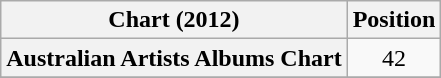<table class="wikitable sortable plainrowheaders" style="text-align:center">
<tr>
<th scope="col">Chart (2012)</th>
<th scope="col">Position</th>
</tr>
<tr>
<th scope="row">Australian Artists Albums Chart</th>
<td>42</td>
</tr>
<tr>
</tr>
</table>
